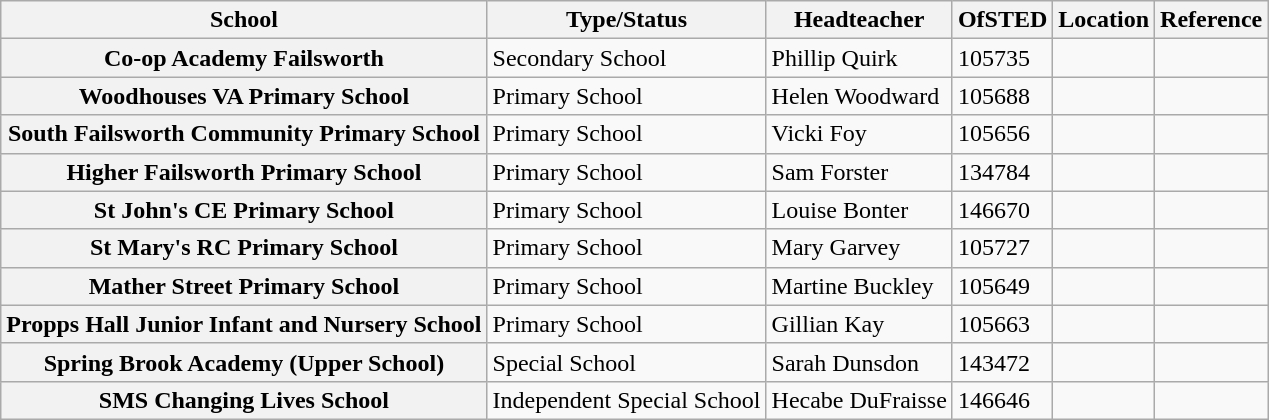<table class="wikitable">
<tr>
<th>School</th>
<th>Type/Status</th>
<th>Headteacher</th>
<th>OfSTED</th>
<th>Location</th>
<th>Reference</th>
</tr>
<tr>
<th>Co-op Academy Failsworth</th>
<td>Secondary School</td>
<td>Phillip Quirk</td>
<td>105735</td>
<td><em></em></td>
<td></td>
</tr>
<tr>
<th>Woodhouses VA Primary School</th>
<td>Primary School</td>
<td>Helen Woodward</td>
<td>105688</td>
<td><em></em></td>
<td></td>
</tr>
<tr>
<th>South Failsworth Community Primary School</th>
<td>Primary School</td>
<td>Vicki Foy</td>
<td>105656</td>
<td><em></em></td>
<td></td>
</tr>
<tr>
<th>Higher Failsworth Primary School</th>
<td>Primary School</td>
<td>Sam Forster</td>
<td>134784</td>
<td><em></em></td>
<td></td>
</tr>
<tr>
<th>St John's CE Primary School</th>
<td>Primary School</td>
<td>Louise Bonter</td>
<td>146670</td>
<td><em></em></td>
<td></td>
</tr>
<tr>
<th>St Mary's RC Primary School</th>
<td>Primary School</td>
<td>Mary Garvey</td>
<td>105727</td>
<td><em></em></td>
<td></td>
</tr>
<tr>
<th>Mather Street Primary School</th>
<td>Primary School</td>
<td>Martine Buckley</td>
<td>105649</td>
<td><em></em></td>
<td></td>
</tr>
<tr>
<th>Propps Hall Junior Infant and Nursery School</th>
<td>Primary School</td>
<td>Gillian Kay</td>
<td>105663</td>
<td></td>
<td></td>
</tr>
<tr>
<th>Spring Brook Academy (Upper School)</th>
<td>Special School</td>
<td>Sarah Dunsdon</td>
<td>143472</td>
<td></td>
<td></td>
</tr>
<tr>
<th>SMS Changing Lives School</th>
<td>Independent Special School</td>
<td>Hecabe DuFraisse</td>
<td>146646</td>
<td></td>
<td></td>
</tr>
</table>
